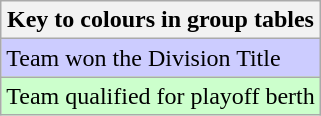<table class="wikitable">
<tr>
<th>Key to colours in group tables</th>
</tr>
<tr style="background:#ccf;">
<td>Team won the Division Title</td>
</tr>
<tr style="background:#cfc;">
<td>Team qualified for playoff berth</td>
</tr>
</table>
